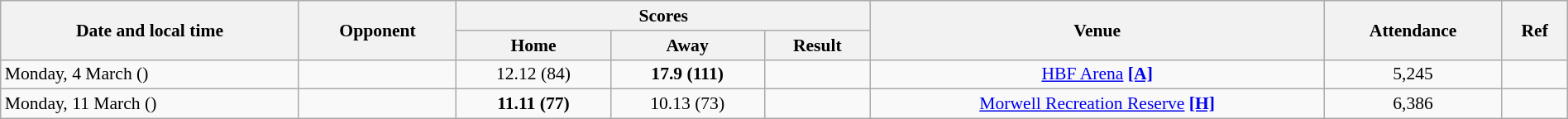<table class="wikitable plainrowheaders" style="font-size:90%; width:100%; text-align:center;">
<tr>
<th scope="col" rowspan=2>Date and local time</th>
<th scope="col" rowspan=2>Opponent</th>
<th scope="col" colspan=3>Scores</th>
<th scope="col" rowspan=2>Venue</th>
<th scope="col" rowspan=2>Attendance</th>
<th scope="col" rowspan=2>Ref</th>
</tr>
<tr>
<th scope="col">Home</th>
<th scope="col">Away</th>
<th scope="col">Result</th>
</tr>
<tr>
<td align=left>Monday, 4 March ()</td>
<td align=left></td>
<td>12.12 (84)</td>
<td><strong>17.9 (111)</strong></td>
<td></td>
<td><a href='#'>HBF Arena</a> <a href='#'><strong>[A]</strong></a></td>
<td>5,245</td>
<td></td>
</tr>
<tr>
<td align=left>Monday, 11 March ()</td>
<td align=left></td>
<td><strong>11.11 (77)</strong></td>
<td>10.13 (73)</td>
<td></td>
<td><a href='#'>Morwell Recreation Reserve</a> <a href='#'><strong>[H]</strong></a></td>
<td>6,386</td>
<td></td>
</tr>
</table>
